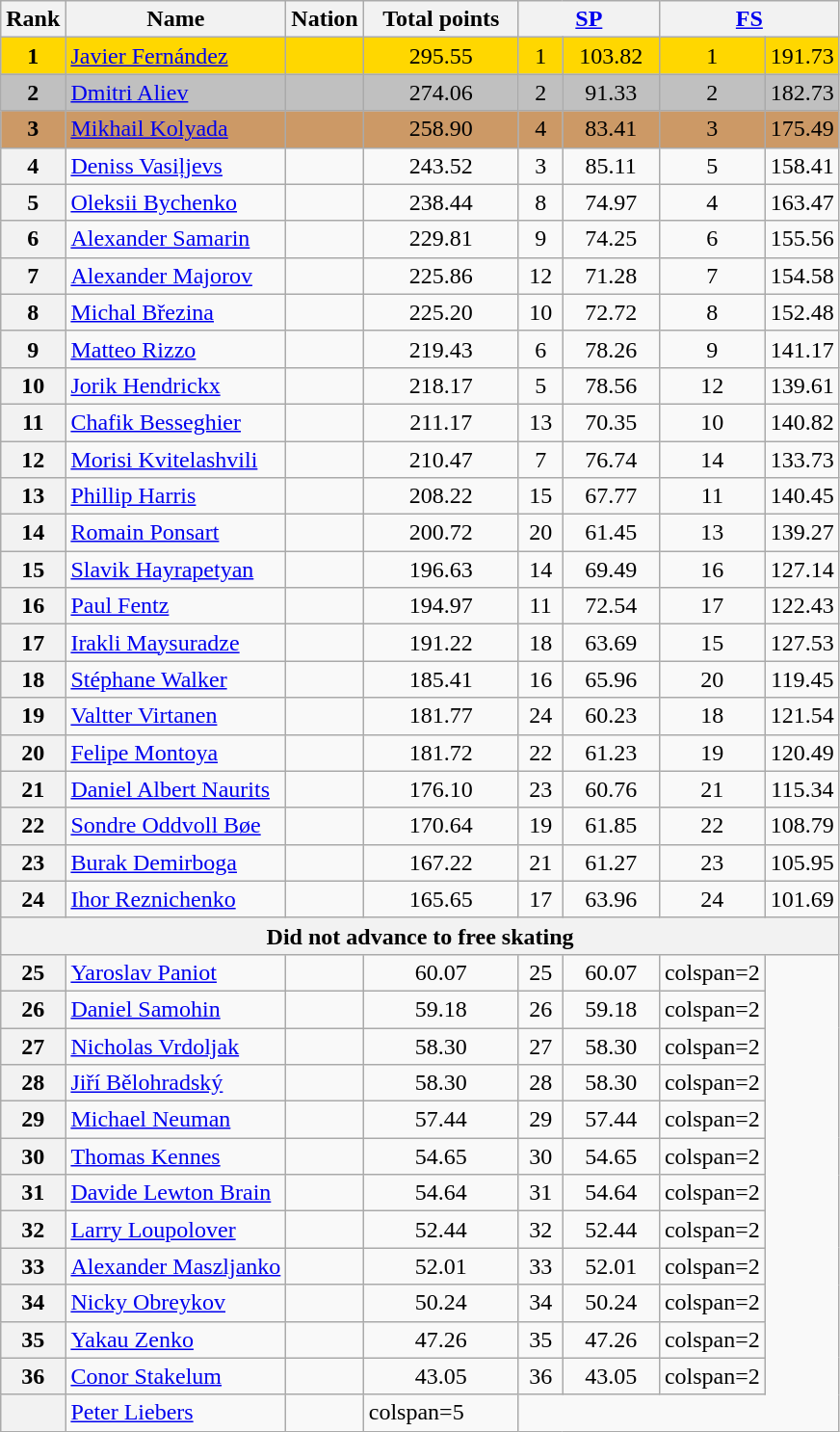<table class="wikitable sortable">
<tr>
<th>Rank</th>
<th>Name</th>
<th>Nation</th>
<th width="100px">Total points</th>
<th colspan="2" width="90px"><a href='#'>SP</a></th>
<th colspan="2" width="90px"><a href='#'>FS</a></th>
</tr>
<tr bgcolor="gold">
<td align="center" bgcolor="gold"><strong>1</strong></td>
<td><a href='#'>Javier Fernández</a></td>
<td></td>
<td align="center">295.55</td>
<td align="center">1</td>
<td align="center">103.82</td>
<td align="center">1</td>
<td align="center">191.73</td>
</tr>
<tr bgcolor="silver">
<td align="center" bgcolor="silver"><strong>2</strong></td>
<td><a href='#'>Dmitri Aliev</a></td>
<td></td>
<td align="center">274.06</td>
<td align="center">2</td>
<td align="center">91.33</td>
<td align="center">2</td>
<td align="center">182.73</td>
</tr>
<tr bgcolor="#cc9966">
<td align="center" bgcolor="#cc9966"><strong>3</strong></td>
<td><a href='#'>Mikhail Kolyada</a></td>
<td></td>
<td align="center">258.90</td>
<td align="center">4</td>
<td align="center">83.41</td>
<td align="center">3</td>
<td align="center">175.49</td>
</tr>
<tr>
<th>4</th>
<td><a href='#'>Deniss Vasiļjevs</a></td>
<td></td>
<td align="center">243.52</td>
<td align="center">3</td>
<td align="center">85.11</td>
<td align="center">5</td>
<td align="center">158.41</td>
</tr>
<tr>
<th>5</th>
<td><a href='#'>Oleksii Bychenko</a></td>
<td></td>
<td align="center">238.44</td>
<td align="center">8</td>
<td align="center">74.97</td>
<td align="center">4</td>
<td align="center">163.47</td>
</tr>
<tr>
<th>6</th>
<td><a href='#'>Alexander Samarin</a></td>
<td></td>
<td align="center">229.81</td>
<td align="center">9</td>
<td align="center">74.25</td>
<td align="center">6</td>
<td align="center">155.56</td>
</tr>
<tr>
<th>7</th>
<td><a href='#'>Alexander Majorov</a></td>
<td></td>
<td align="center">225.86</td>
<td align="center">12</td>
<td align="center">71.28</td>
<td align="center">7</td>
<td align="center">154.58</td>
</tr>
<tr>
<th>8</th>
<td><a href='#'>Michal Březina</a></td>
<td></td>
<td align="center">225.20</td>
<td align="center">10</td>
<td align="center">72.72</td>
<td align="center">8</td>
<td align="center">152.48</td>
</tr>
<tr>
<th>9</th>
<td><a href='#'>Matteo Rizzo</a></td>
<td></td>
<td align="center">219.43</td>
<td align="center">6</td>
<td align="center">78.26</td>
<td align="center">9</td>
<td align="center">141.17</td>
</tr>
<tr>
<th>10</th>
<td><a href='#'>Jorik Hendrickx</a></td>
<td></td>
<td align="center">218.17</td>
<td align="center">5</td>
<td align="center">78.56</td>
<td align="center">12</td>
<td align="center">139.61</td>
</tr>
<tr>
<th>11</th>
<td><a href='#'>Chafik Besseghier</a></td>
<td></td>
<td align="center">211.17</td>
<td align="center">13</td>
<td align="center">70.35</td>
<td align="center">10</td>
<td align="center">140.82</td>
</tr>
<tr>
<th>12</th>
<td><a href='#'>Morisi Kvitelashvili</a></td>
<td></td>
<td align="center">210.47</td>
<td align="center">7</td>
<td align="center">76.74</td>
<td align="center">14</td>
<td align="center">133.73</td>
</tr>
<tr>
<th>13</th>
<td><a href='#'>Phillip Harris</a></td>
<td></td>
<td align="center">208.22</td>
<td align="center">15</td>
<td align="center">67.77</td>
<td align="center">11</td>
<td align="center">140.45</td>
</tr>
<tr>
<th>14</th>
<td><a href='#'>Romain Ponsart</a></td>
<td></td>
<td align="center">200.72</td>
<td align="center">20</td>
<td align="center">61.45</td>
<td align="center">13</td>
<td align="center">139.27</td>
</tr>
<tr>
<th>15</th>
<td><a href='#'>Slavik Hayrapetyan</a></td>
<td></td>
<td align="center">196.63</td>
<td align="center">14</td>
<td align="center">69.49</td>
<td align="center">16</td>
<td align="center">127.14</td>
</tr>
<tr>
<th>16</th>
<td><a href='#'>Paul Fentz</a></td>
<td></td>
<td align="center">194.97</td>
<td align="center">11</td>
<td align="center">72.54</td>
<td align="center">17</td>
<td align="center">122.43</td>
</tr>
<tr>
<th>17</th>
<td><a href='#'>Irakli Maysuradze</a></td>
<td></td>
<td align="center">191.22</td>
<td align="center">18</td>
<td align="center">63.69</td>
<td align="center">15</td>
<td align="center">127.53</td>
</tr>
<tr>
<th>18</th>
<td><a href='#'>Stéphane Walker</a></td>
<td></td>
<td align="center">185.41</td>
<td align="center">16</td>
<td align="center">65.96</td>
<td align="center">20</td>
<td align="center">119.45</td>
</tr>
<tr>
<th>19</th>
<td><a href='#'>Valtter Virtanen</a></td>
<td></td>
<td align="center">181.77</td>
<td align="center">24</td>
<td align="center">60.23</td>
<td align="center">18</td>
<td align="center">121.54</td>
</tr>
<tr>
<th>20</th>
<td><a href='#'>Felipe Montoya</a></td>
<td></td>
<td align="center">181.72</td>
<td align="center">22</td>
<td align="center">61.23</td>
<td align="center">19</td>
<td align="center">120.49</td>
</tr>
<tr>
<th>21</th>
<td><a href='#'>Daniel Albert Naurits</a></td>
<td></td>
<td align="center">176.10</td>
<td align="center">23</td>
<td align="center">60.76</td>
<td align="center">21</td>
<td align="center">115.34</td>
</tr>
<tr>
<th>22</th>
<td><a href='#'>Sondre Oddvoll Bøe</a></td>
<td></td>
<td align="center">170.64</td>
<td align="center">19</td>
<td align="center">61.85</td>
<td align="center">22</td>
<td align="center">108.79</td>
</tr>
<tr>
<th>23</th>
<td><a href='#'>Burak Demirboga</a></td>
<td></td>
<td align="center">167.22</td>
<td align="center">21</td>
<td align="center">61.27</td>
<td align="center">23</td>
<td align="center">105.95</td>
</tr>
<tr>
<th>24</th>
<td><a href='#'>Ihor Reznichenko</a></td>
<td></td>
<td align="center">165.65</td>
<td align="center">17</td>
<td align="center">63.96</td>
<td align="center">24</td>
<td align="center">101.69</td>
</tr>
<tr>
<th colspan=8>Did not advance to free skating</th>
</tr>
<tr>
<th>25</th>
<td><a href='#'>Yaroslav Paniot</a></td>
<td></td>
<td align="center">60.07</td>
<td align="center">25</td>
<td align="center">60.07</td>
<td>colspan=2 </td>
</tr>
<tr>
<th>26</th>
<td><a href='#'>Daniel Samohin</a></td>
<td></td>
<td align="center">59.18</td>
<td align="center">26</td>
<td align="center">59.18</td>
<td>colspan=2 </td>
</tr>
<tr>
<th>27</th>
<td><a href='#'>Nicholas Vrdoljak</a></td>
<td></td>
<td align="center">58.30</td>
<td align="center">27</td>
<td align="center">58.30</td>
<td>colspan=2 </td>
</tr>
<tr>
<th>28</th>
<td><a href='#'>Jiří Bělohradský</a></td>
<td></td>
<td align="center">58.30</td>
<td align="center">28</td>
<td align="center">58.30</td>
<td>colspan=2 </td>
</tr>
<tr>
<th>29</th>
<td><a href='#'>Michael Neuman</a></td>
<td></td>
<td align="center">57.44</td>
<td align="center">29</td>
<td align="center">57.44</td>
<td>colspan=2 </td>
</tr>
<tr>
<th>30</th>
<td><a href='#'>Thomas Kennes</a></td>
<td></td>
<td align="center">54.65</td>
<td align="center">30</td>
<td align="center">54.65</td>
<td>colspan=2 </td>
</tr>
<tr>
<th>31</th>
<td><a href='#'>Davide Lewton Brain</a></td>
<td></td>
<td align="center">54.64</td>
<td align="center">31</td>
<td align="center">54.64</td>
<td>colspan=2 </td>
</tr>
<tr>
<th>32</th>
<td><a href='#'>Larry Loupolover</a></td>
<td></td>
<td align="center">52.44</td>
<td align="center">32</td>
<td align="center">52.44</td>
<td>colspan=2 </td>
</tr>
<tr>
<th>33</th>
<td><a href='#'>Alexander Maszljanko</a></td>
<td></td>
<td align="center">52.01</td>
<td align="center">33</td>
<td align="center">52.01</td>
<td>colspan=2 </td>
</tr>
<tr>
<th>34</th>
<td><a href='#'>Nicky Obreykov</a></td>
<td></td>
<td align="center">50.24</td>
<td align="center">34</td>
<td align="center">50.24</td>
<td>colspan=2 </td>
</tr>
<tr>
<th>35</th>
<td><a href='#'>Yakau Zenko</a></td>
<td></td>
<td align="center">47.26</td>
<td align="center">35</td>
<td align="center">47.26</td>
<td>colspan=2 </td>
</tr>
<tr>
<th>36</th>
<td><a href='#'>Conor Stakelum</a></td>
<td></td>
<td align="center">43.05</td>
<td align="center">36</td>
<td align="center">43.05</td>
<td>colspan=2 </td>
</tr>
<tr>
<th></th>
<td><a href='#'>Peter Liebers</a></td>
<td></td>
<td>colspan=5 </td>
</tr>
</table>
